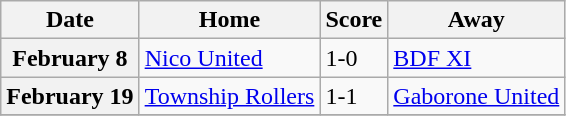<table class="wikitable sortable plainrowheaders">
<tr>
<th scope="col">Date</th>
<th scope="col">Home</th>
<th scope="col">Score</th>
<th scope="col">Away</th>
</tr>
<tr>
<th scope="row">February 8</th>
<td><a href='#'>Nico United</a></td>
<td>1-0</td>
<td><a href='#'>BDF XI</a></td>
</tr>
<tr>
<th scope="row">February 19</th>
<td><a href='#'>Township Rollers</a></td>
<td>1-1</td>
<td><a href='#'>Gaborone United</a></td>
</tr>
<tr>
</tr>
</table>
